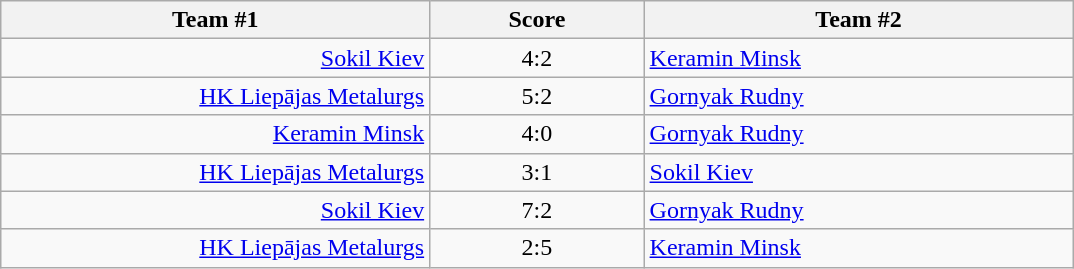<table class="wikitable" style="text-align: center;">
<tr>
<th width=22%>Team #1</th>
<th width=11%>Score</th>
<th width=22%>Team #2</th>
</tr>
<tr>
<td style="text-align: right;"><a href='#'>Sokil Kiev</a> </td>
<td>4:2</td>
<td style="text-align: left;"> <a href='#'>Keramin Minsk</a></td>
</tr>
<tr>
<td style="text-align: right;"><a href='#'>HK Liepājas Metalurgs</a> </td>
<td>5:2</td>
<td style="text-align: left;"> <a href='#'>Gornyak Rudny</a></td>
</tr>
<tr>
<td style="text-align: right;"><a href='#'>Keramin Minsk</a> </td>
<td>4:0</td>
<td style="text-align: left;"> <a href='#'>Gornyak Rudny</a></td>
</tr>
<tr>
<td style="text-align: right;"><a href='#'>HK Liepājas Metalurgs</a> </td>
<td>3:1</td>
<td style="text-align: left;"> <a href='#'>Sokil Kiev</a></td>
</tr>
<tr>
<td style="text-align: right;"><a href='#'>Sokil Kiev</a> </td>
<td>7:2</td>
<td style="text-align: left;"> <a href='#'>Gornyak Rudny</a></td>
</tr>
<tr>
<td style="text-align: right;"><a href='#'>HK Liepājas Metalurgs</a> </td>
<td>2:5</td>
<td style="text-align: left;"> <a href='#'>Keramin Minsk</a></td>
</tr>
</table>
